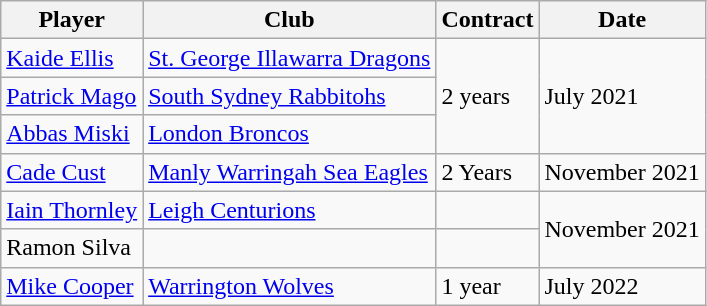<table class="wikitable">
<tr>
<th>Player</th>
<th>Club</th>
<th>Contract</th>
<th>Date</th>
</tr>
<tr>
<td> <a href='#'>Kaide Ellis</a></td>
<td> <a href='#'>St. George Illawarra Dragons</a></td>
<td Rowspan=3>2 years</td>
<td Rowspan=3>July 2021</td>
</tr>
<tr>
<td> <a href='#'>Patrick Mago</a></td>
<td> <a href='#'>South Sydney Rabbitohs</a></td>
</tr>
<tr>
<td> <a href='#'>Abbas Miski</a></td>
<td> <a href='#'>London Broncos</a></td>
</tr>
<tr>
<td> <a href='#'>Cade Cust</a></td>
<td> <a href='#'>Manly Warringah Sea Eagles</a></td>
<td>2 Years</td>
<td>November 2021</td>
</tr>
<tr>
<td> <a href='#'>Iain Thornley</a></td>
<td> <a href='#'>Leigh Centurions</a></td>
<td></td>
<td rowspan=2>November 2021</td>
</tr>
<tr>
<td> Ramon Silva</td>
<td></td>
<td></td>
</tr>
<tr>
<td> <a href='#'>Mike Cooper</a></td>
<td> <a href='#'>Warrington Wolves</a></td>
<td>1 year</td>
<td>July 2022</td>
</tr>
</table>
